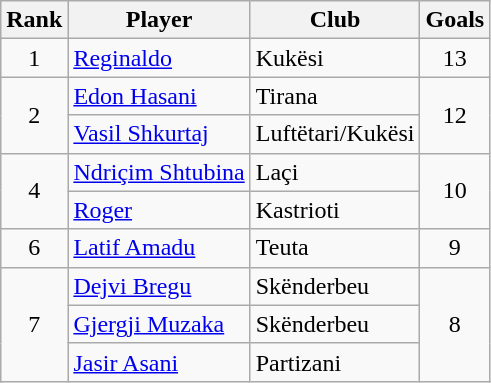<table class="wikitable" style="text-align:center">
<tr>
<th>Rank</th>
<th>Player</th>
<th>Club</th>
<th>Goals</th>
</tr>
<tr>
<td rowspan="1">1</td>
<td align="left"> <a href='#'>Reginaldo</a></td>
<td align="left">Kukësi</td>
<td rowspan="1">13</td>
</tr>
<tr>
<td rowspan="2">2</td>
<td align="left"> <a href='#'>Edon Hasani</a></td>
<td align="left">Tirana</td>
<td rowspan="2">12</td>
</tr>
<tr>
<td align="left"> <a href='#'>Vasil Shkurtaj</a></td>
<td align="left">Luftëtari/Kukësi</td>
</tr>
<tr>
<td rowspan="2">4</td>
<td align="left"> <a href='#'>Ndriçim Shtubina</a></td>
<td align="left">Laçi</td>
<td rowspan="2">10</td>
</tr>
<tr>
<td align="left"> <a href='#'>Roger</a></td>
<td align="left">Kastrioti</td>
</tr>
<tr>
<td rowspan="1">6</td>
<td align="left"> <a href='#'>Latif Amadu</a></td>
<td align="left">Teuta</td>
<td rowspan="1">9</td>
</tr>
<tr>
<td rowspan="3">7</td>
<td align="left"> <a href='#'>Dejvi Bregu</a></td>
<td align="left">Skënderbeu</td>
<td rowspan="3">8</td>
</tr>
<tr>
<td align="left"> <a href='#'>Gjergji Muzaka</a></td>
<td align="left">Skënderbeu</td>
</tr>
<tr>
<td align="left"> <a href='#'>Jasir Asani</a></td>
<td align="left">Partizani</td>
</tr>
</table>
